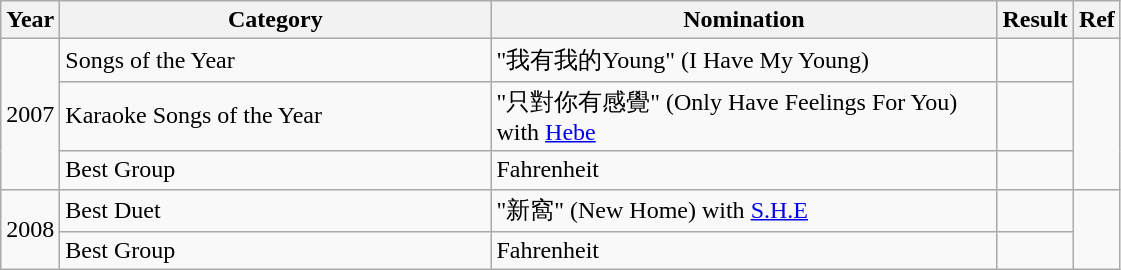<table class="wikitable">
<tr>
<th>Year</th>
<th width="280">Category</th>
<th width="330">Nomination</th>
<th>Result</th>
<th>Ref</th>
</tr>
<tr>
<td rowspan="3">2007</td>
<td>Songs of the Year</td>
<td>"我有我的Young" (I Have My Young)</td>
<td></td>
<td rowspan="3" align="center"></td>
</tr>
<tr>
<td>Karaoke Songs of the Year</td>
<td>"只對你有感覺" (Only Have Feelings For You) with <a href='#'>Hebe</a></td>
<td></td>
</tr>
<tr>
<td>Best Group</td>
<td>Fahrenheit</td>
<td></td>
</tr>
<tr>
<td rowspan="2">2008</td>
<td>Best Duet</td>
<td>"新窩" (New Home) with <a href='#'>S.H.E</a></td>
<td></td>
<td rowspan="2" align="center"></td>
</tr>
<tr>
<td>Best Group</td>
<td>Fahrenheit</td>
<td></td>
</tr>
</table>
